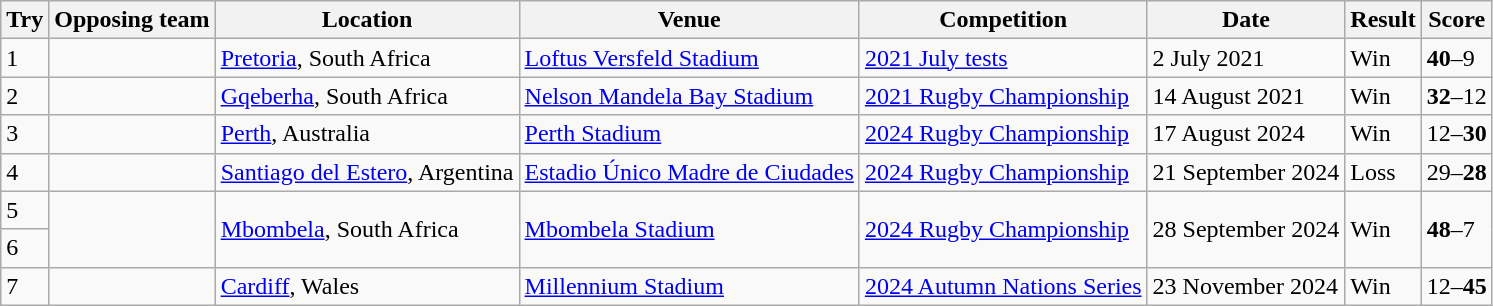<table class="wikitable" style="font-size:100%">
<tr>
<th>Try</th>
<th>Opposing team</th>
<th>Location</th>
<th>Venue</th>
<th>Competition</th>
<th>Date</th>
<th>Result</th>
<th>Score</th>
</tr>
<tr>
<td>1</td>
<td></td>
<td><a href='#'>Pretoria</a>, South Africa</td>
<td><a href='#'>Loftus Versfeld Stadium</a></td>
<td><a href='#'>2021 July tests</a></td>
<td>2 July 2021</td>
<td>Win</td>
<td><strong>40</strong>–9</td>
</tr>
<tr>
<td>2</td>
<td></td>
<td><a href='#'>Gqeberha</a>, South Africa</td>
<td><a href='#'>Nelson Mandela Bay Stadium</a></td>
<td><a href='#'>2021 Rugby Championship</a></td>
<td>14 August 2021</td>
<td>Win</td>
<td><strong>32</strong>–12</td>
</tr>
<tr>
<td>3</td>
<td></td>
<td><a href='#'>Perth</a>, Australia</td>
<td><a href='#'>Perth Stadium</a></td>
<td><a href='#'>2024 Rugby Championship</a></td>
<td>17 August 2024</td>
<td>Win</td>
<td>12–<strong>30</strong></td>
</tr>
<tr>
<td>4</td>
<td></td>
<td><a href='#'>Santiago del Estero</a>, Argentina</td>
<td><a href='#'>Estadio Único Madre de Ciudades</a></td>
<td><a href='#'>2024 Rugby Championship</a></td>
<td>21 September 2024</td>
<td>Loss</td>
<td>29–<strong>28</strong></td>
</tr>
<tr>
<td>5</td>
<td rowspan="2"></td>
<td rowspan="2"><a href='#'>Mbombela</a>, South Africa</td>
<td rowspan="2"><a href='#'>Mbombela Stadium</a></td>
<td rowspan="2"><a href='#'>2024 Rugby Championship</a></td>
<td rowspan="2">28 September 2024</td>
<td rowspan="2">Win</td>
<td rowspan="2"><strong>48</strong>–7</td>
</tr>
<tr>
<td>6</td>
</tr>
<tr>
<td>7</td>
<td></td>
<td><a href='#'>Cardiff</a>, Wales</td>
<td><a href='#'>Millennium Stadium</a></td>
<td><a href='#'>2024 Autumn Nations Series</a></td>
<td>23 November 2024</td>
<td>Win</td>
<td>12–<strong>45</strong></td>
</tr>
</table>
